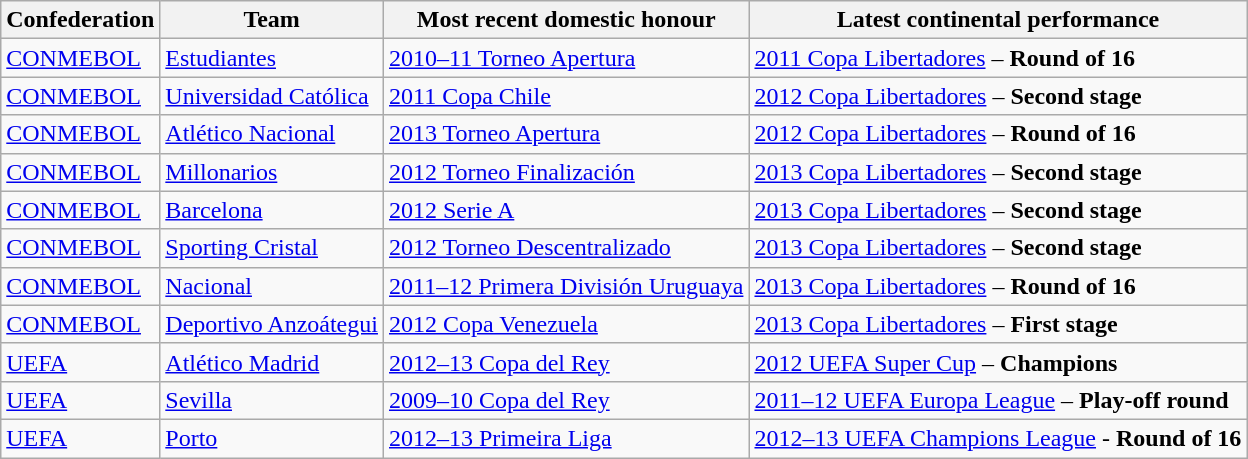<table class="wikitable">
<tr>
<th>Confederation</th>
<th>Team</th>
<th>Most recent domestic honour</th>
<th>Latest continental performance</th>
</tr>
<tr>
<td><a href='#'>CONMEBOL</a></td>
<td> <a href='#'>Estudiantes</a></td>
<td><a href='#'>2010–11 Torneo Apertura</a></td>
<td><a href='#'>2011 Copa Libertadores</a> – <strong>Round of 16</strong></td>
</tr>
<tr>
<td><a href='#'>CONMEBOL</a></td>
<td> <a href='#'>Universidad Católica</a></td>
<td><a href='#'>2011 Copa Chile</a></td>
<td><a href='#'>2012 Copa Libertadores</a> – <strong>Second stage</strong></td>
</tr>
<tr>
<td><a href='#'>CONMEBOL</a></td>
<td> <a href='#'>Atlético Nacional</a></td>
<td><a href='#'>2013 Torneo Apertura</a></td>
<td><a href='#'>2012 Copa Libertadores</a> – <strong>Round of 16</strong></td>
</tr>
<tr>
<td><a href='#'>CONMEBOL</a></td>
<td> <a href='#'>Millonarios</a></td>
<td><a href='#'>2012 Torneo Finalización</a></td>
<td><a href='#'>2013 Copa Libertadores</a> – <strong>Second stage</strong></td>
</tr>
<tr>
<td><a href='#'>CONMEBOL</a></td>
<td> <a href='#'>Barcelona</a></td>
<td><a href='#'>2012 Serie A</a></td>
<td><a href='#'>2013 Copa Libertadores</a> – <strong>Second stage</strong></td>
</tr>
<tr>
<td><a href='#'>CONMEBOL</a></td>
<td> <a href='#'>Sporting Cristal</a></td>
<td><a href='#'>2012 Torneo Descentralizado</a></td>
<td><a href='#'>2013 Copa Libertadores</a> – <strong>Second stage</strong></td>
</tr>
<tr>
<td><a href='#'>CONMEBOL</a></td>
<td> <a href='#'>Nacional</a></td>
<td><a href='#'>2011–12 Primera División Uruguaya</a></td>
<td><a href='#'>2013 Copa Libertadores</a> – <strong>Round of 16</strong></td>
</tr>
<tr>
<td><a href='#'>CONMEBOL</a></td>
<td> <a href='#'>Deportivo Anzoátegui</a></td>
<td><a href='#'>2012 Copa Venezuela</a></td>
<td><a href='#'>2013 Copa Libertadores</a> – <strong>First stage</strong></td>
</tr>
<tr>
<td><a href='#'>UEFA</a></td>
<td> <a href='#'>Atlético Madrid</a></td>
<td><a href='#'>2012–13 Copa del Rey</a></td>
<td><a href='#'>2012 UEFA Super Cup</a> – <strong>Champions</strong></td>
</tr>
<tr>
<td><a href='#'>UEFA</a></td>
<td> <a href='#'>Sevilla</a></td>
<td><a href='#'>2009–10 Copa del Rey</a></td>
<td><a href='#'>2011–12 UEFA Europa League</a> – <strong>Play-off round</strong></td>
</tr>
<tr>
<td><a href='#'>UEFA</a></td>
<td> <a href='#'>Porto</a></td>
<td><a href='#'>2012–13 Primeira Liga</a></td>
<td><a href='#'>2012–13 UEFA Champions League</a> - <strong>Round of 16</strong></td>
</tr>
</table>
